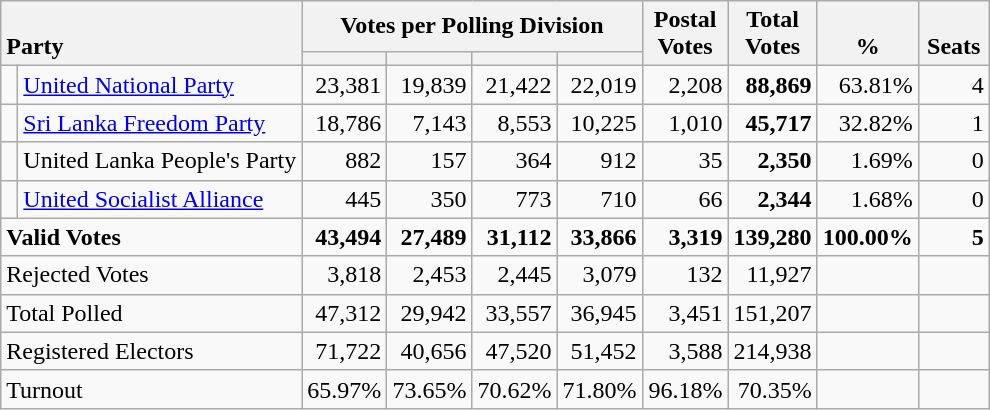<table class="wikitable" border="1" style="text-align:right;">
<tr>
<th style="text-align:left; vertical-align:bottom;" rowspan="2" colspan="2">Party</th>
<th colspan=4>Votes per Polling Division</th>
<th rowspan="2" style="vertical-align:bottom; text-align:center; width:50px;">Postal<br>Votes</th>
<th rowspan="2" style="vertical-align:bottom; text-align:center; width:50px;">Total Votes</th>
<th rowspan="2" style="vertical-align:bottom; text-align:center; width:50px;">%</th>
<th rowspan="2" style="vertical-align:bottom; text-align:center; width:40px;">Seats</th>
</tr>
<tr>
<th></th>
<th></th>
<th></th>
<th></th>
</tr>
<tr>
<td bgcolor=> </td>
<td align=left><a href='#'>United National Party</a></td>
<td>23,381</td>
<td>19,839</td>
<td>21,422</td>
<td>22,019</td>
<td>2,208</td>
<td><strong>88,869</strong></td>
<td>63.81%</td>
<td>4</td>
</tr>
<tr>
<td bgcolor=> </td>
<td align=left><a href='#'>Sri Lanka Freedom Party</a></td>
<td>18,786</td>
<td>7,143</td>
<td>8,553</td>
<td>10,225</td>
<td>1,010</td>
<td><strong>45,717</strong></td>
<td>32.82%</td>
<td>1</td>
</tr>
<tr>
<td bgcolor=> </td>
<td align=left>United Lanka People's Party</td>
<td>882</td>
<td>157</td>
<td>364</td>
<td>912</td>
<td>35</td>
<td><strong>2,350</strong></td>
<td>1.69%</td>
<td>0</td>
</tr>
<tr>
<td bgcolor=> </td>
<td align=left><a href='#'>United Socialist Alliance</a></td>
<td>445</td>
<td>350</td>
<td>773</td>
<td>710</td>
<td>66</td>
<td><strong>2,344</strong></td>
<td>1.68%</td>
<td>0</td>
</tr>
<tr>
<td align=left colspan=2><strong>Valid Votes</strong></td>
<td><strong>43,494</strong></td>
<td><strong>27,489</strong></td>
<td><strong>31,112</strong></td>
<td><strong>33,866</strong></td>
<td><strong>3,319</strong></td>
<td><strong>139,280</strong></td>
<td><strong>100.00%</strong></td>
<td><strong>5</strong></td>
</tr>
<tr>
<td align=left colspan=2>Rejected Votes</td>
<td>3,818</td>
<td>2,453</td>
<td>2,445</td>
<td>3,079</td>
<td>132</td>
<td>11,927</td>
<td></td>
<td></td>
</tr>
<tr>
<td align=left colspan=2>Total Polled</td>
<td>47,312</td>
<td>29,942</td>
<td>33,557</td>
<td>36,945</td>
<td>3,451</td>
<td>151,207</td>
<td></td>
<td></td>
</tr>
<tr>
<td align=left colspan=2>Registered Electors</td>
<td>71,722</td>
<td>40,656</td>
<td>47,520</td>
<td>51,452</td>
<td>3,588</td>
<td>214,938</td>
<td></td>
<td></td>
</tr>
<tr>
<td align=left colspan=2>Turnout</td>
<td>65.97%</td>
<td>73.65%</td>
<td>70.62%</td>
<td>71.80%</td>
<td>96.18%</td>
<td>70.35%</td>
<td></td>
<td></td>
</tr>
</table>
